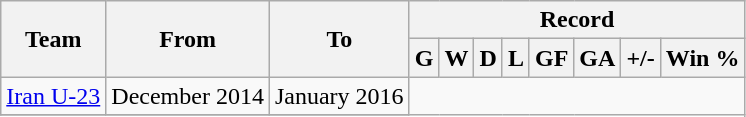<table class="wikitable" style="text-align: center">
<tr>
<th rowspan="2">Team</th>
<th rowspan="2">From</th>
<th rowspan="2">To</th>
<th colspan="8">Record</th>
</tr>
<tr>
<th>G</th>
<th>W</th>
<th>D</th>
<th>L</th>
<th>GF</th>
<th>GA</th>
<th>+/-</th>
<th>Win %</th>
</tr>
<tr>
<td><a href='#'>Iran U-23</a></td>
<td align="left">December 2014</td>
<td align="left">January 2016<br></td>
</tr>
<tr>
</tr>
</table>
